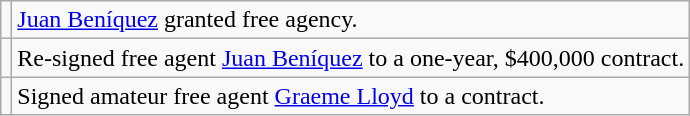<table class="wikitable">
<tr>
<td></td>
<td><a href='#'>Juan Beníquez</a> granted free agency.</td>
</tr>
<tr>
<td></td>
<td>Re-signed free agent <a href='#'>Juan Beníquez</a> to a one-year, $400,000 contract.</td>
</tr>
<tr>
<td></td>
<td>Signed amateur free agent <a href='#'>Graeme Lloyd</a> to a contract.</td>
</tr>
</table>
